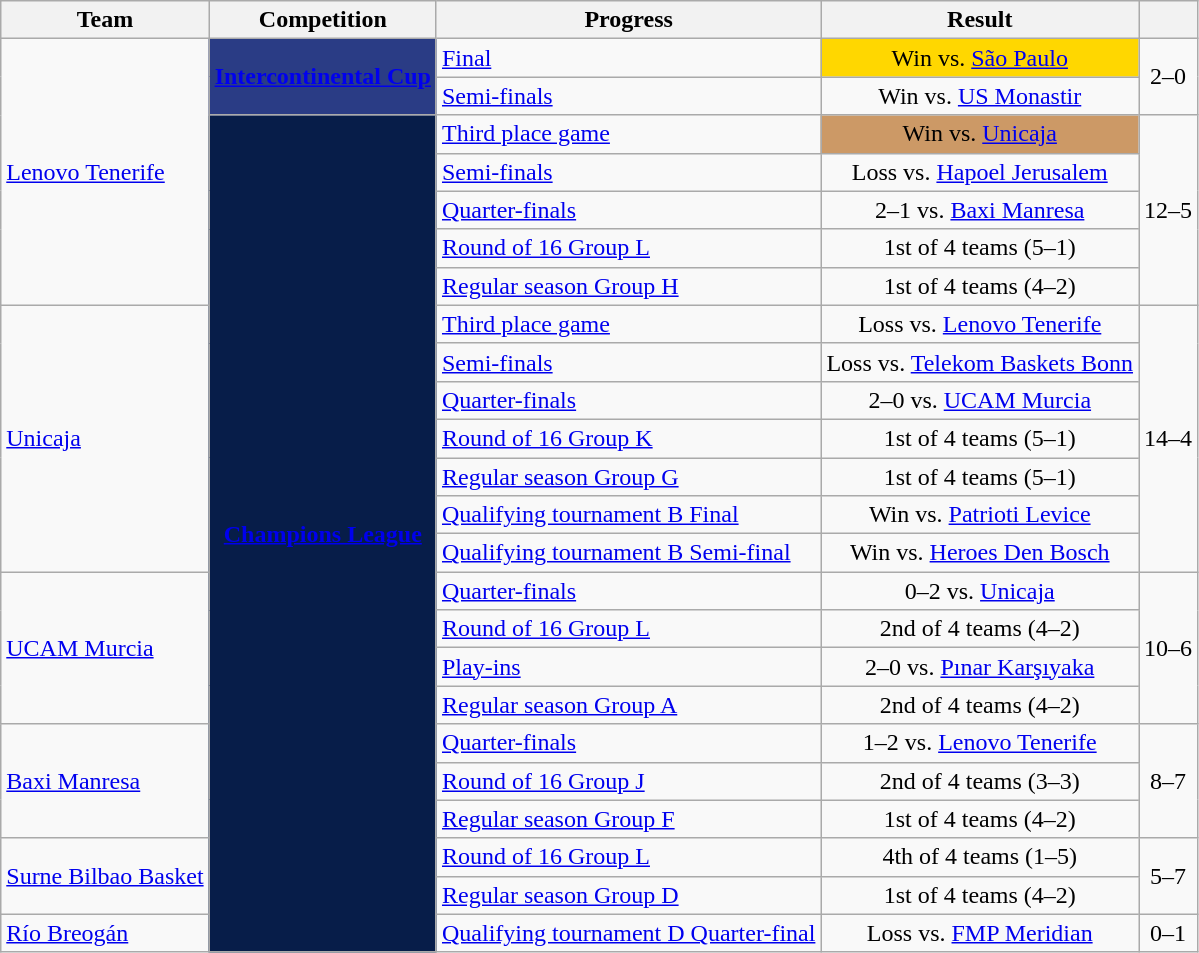<table class="wikitable sortable">
<tr>
<th>Team</th>
<th>Competition</th>
<th>Progress</th>
<th>Result</th>
<th></th>
</tr>
<tr>
<td rowspan="7"><a href='#'>Lenovo Tenerife</a></td>
<td rowspan="2" style="background-color:#2A3C85;color:#FFFFFF;text-align:center"><strong><a href='#'><span>Intercontinental Cup</span></a></strong></td>
<td><a href='#'>Final</a></td>
<td style="background-color:#FFD700;text-align:center">Win vs.  <a href='#'>São Paulo</a></td>
<td rowspan="2" style="text-align:center">2–0</td>
</tr>
<tr>
<td><a href='#'>Semi-finals</a></td>
<td style="text-align:center">Win vs.  <a href='#'>US Monastir</a></td>
</tr>
<tr>
<td rowspan="22" style="background-color:#071D49;color:#D0D3D4;text-align:center"><strong><a href='#'><span>Champions League</span></a></strong></td>
<td><a href='#'>Third place game</a></td>
<td style="background-color:#C96;text-align:center">Win vs.  <a href='#'>Unicaja</a></td>
<td rowspan="5" style="text-align:center">12–5</td>
</tr>
<tr>
<td><a href='#'>Semi-finals</a></td>
<td style="text-align:center">Loss vs.  <a href='#'>Hapoel Jerusalem</a></td>
</tr>
<tr>
<td><a href='#'>Quarter-finals</a></td>
<td style="text-align:center">2–1 vs.  <a href='#'>Baxi Manresa</a></td>
</tr>
<tr>
<td><a href='#'>Round of 16 Group L</a></td>
<td style="text-align:center">1st of 4 teams (5–1)</td>
</tr>
<tr>
<td><a href='#'>Regular season Group H</a></td>
<td style="text-align:center">1st of 4 teams (4–2)</td>
</tr>
<tr>
<td rowspan="7"><a href='#'>Unicaja</a></td>
<td><a href='#'>Third place game</a></td>
<td style="text-align:center">Loss vs.  <a href='#'>Lenovo Tenerife</a></td>
<td rowspan="7" style="text-align:center">14–4</td>
</tr>
<tr>
<td><a href='#'>Semi-finals</a></td>
<td style="text-align:center">Loss vs.  <a href='#'>Telekom Baskets Bonn</a></td>
</tr>
<tr>
<td><a href='#'>Quarter-finals</a></td>
<td style="text-align:center">2–0 vs.  <a href='#'>UCAM Murcia</a></td>
</tr>
<tr>
<td><a href='#'>Round of 16 Group K</a></td>
<td style="text-align:center">1st of 4 teams (5–1)</td>
</tr>
<tr>
<td><a href='#'>Regular season Group G</a></td>
<td style="text-align:center">1st of 4 teams (5–1)</td>
</tr>
<tr>
<td><a href='#'>Qualifying tournament B Final</a></td>
<td style="text-align:center">Win vs.  <a href='#'>Patrioti Levice</a></td>
</tr>
<tr>
<td><a href='#'>Qualifying tournament B Semi-final</a></td>
<td style="text-align:center">Win vs.  <a href='#'>Heroes Den Bosch</a></td>
</tr>
<tr>
<td rowspan="4"><a href='#'>UCAM Murcia</a></td>
<td><a href='#'>Quarter-finals</a></td>
<td style="text-align:center">0–2 vs.  <a href='#'>Unicaja</a></td>
<td rowspan="4" style="text-align:center">10–6</td>
</tr>
<tr>
<td><a href='#'>Round of 16 Group L</a></td>
<td style="text-align:center">2nd of 4 teams (4–2)</td>
</tr>
<tr>
<td><a href='#'>Play-ins</a></td>
<td style="text-align:center">2–0 vs.  <a href='#'>Pınar Karşıyaka</a></td>
</tr>
<tr>
<td><a href='#'>Regular season Group A</a></td>
<td style="text-align:center">2nd of 4 teams (4–2)</td>
</tr>
<tr>
<td rowspan="3"><a href='#'>Baxi Manresa</a></td>
<td><a href='#'>Quarter-finals</a></td>
<td style="text-align:center">1–2 vs.  <a href='#'>Lenovo Tenerife</a></td>
<td rowspan="3" style="text-align:center">8–7</td>
</tr>
<tr>
<td><a href='#'>Round of 16 Group J</a></td>
<td style="text-align:center">2nd of 4 teams (3–3)</td>
</tr>
<tr>
<td><a href='#'>Regular season Group F</a></td>
<td style="text-align:center">1st of 4 teams (4–2)</td>
</tr>
<tr>
<td rowspan="2"><a href='#'>Surne Bilbao Basket</a></td>
<td><a href='#'>Round of 16 Group L</a></td>
<td style="text-align:center">4th of 4 teams (1–5)</td>
<td rowspan="2" style="text-align:center">5–7</td>
</tr>
<tr>
<td><a href='#'>Regular season Group D</a></td>
<td style="text-align:center">1st of 4 teams (4–2)</td>
</tr>
<tr>
<td><a href='#'>Río Breogán</a></td>
<td><a href='#'>Qualifying tournament D Quarter-final</a></td>
<td style="text-align:center">Loss vs.  <a href='#'>FMP Meridian</a></td>
<td style="text-align:center">0–1</td>
</tr>
</table>
